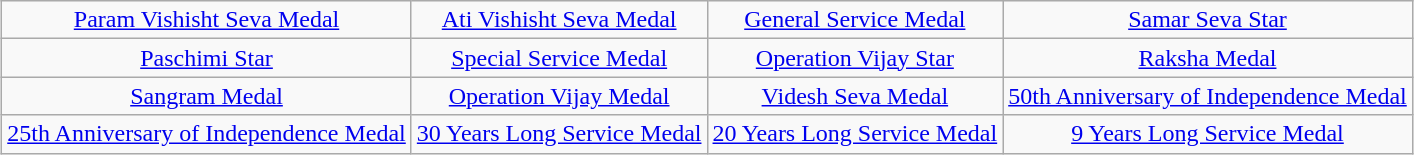<table class="wikitable" style="margin:1em auto; text-align:center;">
<tr>
<td><a href='#'>Param Vishisht Seva Medal</a></td>
<td><a href='#'>Ati Vishisht Seva Medal</a></td>
<td><a href='#'>General Service Medal</a></td>
<td><a href='#'>Samar Seva Star</a></td>
</tr>
<tr>
<td><a href='#'>Paschimi Star</a></td>
<td><a href='#'>Special Service Medal</a></td>
<td><a href='#'>Operation Vijay Star</a></td>
<td><a href='#'>Raksha Medal</a></td>
</tr>
<tr>
<td><a href='#'>Sangram Medal</a></td>
<td><a href='#'>Operation Vijay Medal</a></td>
<td><a href='#'>Videsh Seva Medal</a></td>
<td><a href='#'>50th Anniversary of Independence Medal</a></td>
</tr>
<tr>
<td><a href='#'>25th Anniversary of Independence Medal</a></td>
<td><a href='#'>30 Years Long Service Medal</a></td>
<td><a href='#'>20 Years Long Service Medal</a></td>
<td><a href='#'>9 Years Long Service Medal</a></td>
</tr>
</table>
